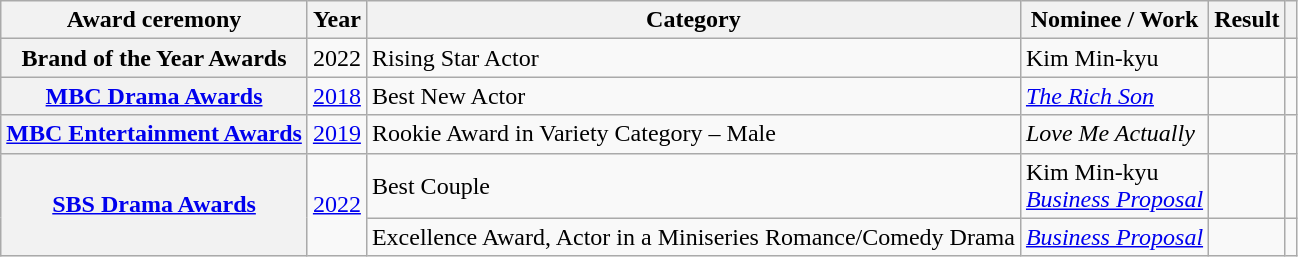<table class="wikitable plainrowheaders sortable">
<tr>
<th scope="col">Award ceremony</th>
<th scope="col">Year</th>
<th scope="col">Category</th>
<th scope="col">Nominee / Work</th>
<th scope="col">Result</th>
<th scope="col" class="unsortable"></th>
</tr>
<tr>
<th scope="row">Brand of the Year Awards</th>
<td style="text-align:center">2022</td>
<td>Rising Star Actor</td>
<td>Kim Min-kyu</td>
<td></td>
<td style="text-align:center"></td>
</tr>
<tr>
<th scope="row"><a href='#'>MBC Drama Awards</a></th>
<td style="text-align:center"><a href='#'>2018</a></td>
<td>Best New Actor</td>
<td><em><a href='#'>The Rich Son</a></em></td>
<td></td>
<td style="text-align:center"></td>
</tr>
<tr>
<th scope="row"><a href='#'>MBC Entertainment Awards</a></th>
<td style="text-align:center"><a href='#'>2019</a></td>
<td>Rookie Award in Variety Category – Male</td>
<td><em>Love Me Actually</em></td>
<td></td>
<td style="text-align:center"></td>
</tr>
<tr>
<th scope="row" rowspan="2"><a href='#'>SBS Drama Awards</a></th>
<td rowspan="2" style="text-align:center"><a href='#'>2022</a></td>
<td>Best Couple</td>
<td>Kim Min-kyu <br><em><a href='#'>Business Proposal</a></em></td>
<td></td>
<td style="text-align:center"></td>
</tr>
<tr>
<td>Excellence Award, Actor in a Miniseries Romance/Comedy Drama</td>
<td><em><a href='#'>Business Proposal</a></em></td>
<td></td>
<td style="text-align:center"></td>
</tr>
</table>
